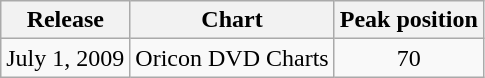<table class="wikitable">
<tr>
<th>Release</th>
<th>Chart</th>
<th>Peak position</th>
</tr>
<tr>
<td>July 1, 2009</td>
<td>Oricon DVD Charts</td>
<td align="center">70</td>
</tr>
</table>
